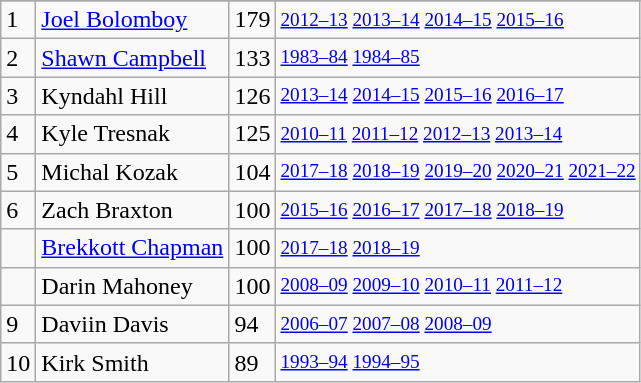<table class="wikitable">
<tr>
</tr>
<tr>
<td>1</td>
<td><a href='#'>Joel Bolomboy</a></td>
<td>179</td>
<td style="font-size:80%;"><a href='#'>2012–13</a> <a href='#'>2013–14</a> <a href='#'>2014–15</a> <a href='#'>2015–16</a></td>
</tr>
<tr>
<td>2</td>
<td><a href='#'>Shawn Campbell</a></td>
<td>133</td>
<td style="font-size:80%;"><a href='#'>1983–84</a> <a href='#'>1984–85</a></td>
</tr>
<tr>
<td>3</td>
<td>Kyndahl Hill</td>
<td>126</td>
<td style="font-size:80%;"><a href='#'>2013–14</a> <a href='#'>2014–15</a> <a href='#'>2015–16</a> <a href='#'>2016–17</a></td>
</tr>
<tr>
<td>4</td>
<td>Kyle Tresnak</td>
<td>125</td>
<td style="font-size:80%;"><a href='#'>2010–11</a> <a href='#'>2011–12</a> <a href='#'>2012–13</a> <a href='#'>2013–14</a></td>
</tr>
<tr>
<td>5</td>
<td>Michal Kozak</td>
<td>104</td>
<td style="font-size:80%;"><a href='#'>2017–18</a> <a href='#'>2018–19</a> <a href='#'>2019–20</a> <a href='#'>2020–21</a> <a href='#'>2021–22</a></td>
</tr>
<tr>
<td>6</td>
<td>Zach Braxton</td>
<td>100</td>
<td style="font-size:80%;"><a href='#'>2015–16</a> <a href='#'>2016–17</a> <a href='#'>2017–18</a> <a href='#'>2018–19</a></td>
</tr>
<tr>
<td></td>
<td><a href='#'>Brekkott Chapman</a></td>
<td>100</td>
<td style="font-size:80%;"><a href='#'>2017–18</a> <a href='#'>2018–19</a></td>
</tr>
<tr>
<td></td>
<td>Darin Mahoney</td>
<td>100</td>
<td style="font-size:80%;"><a href='#'>2008–09</a> <a href='#'>2009–10</a> <a href='#'>2010–11</a> <a href='#'>2011–12</a></td>
</tr>
<tr>
<td>9</td>
<td>Daviin Davis</td>
<td>94</td>
<td style="font-size:80%;"><a href='#'>2006–07</a> <a href='#'>2007–08</a> <a href='#'>2008–09</a></td>
</tr>
<tr>
<td>10</td>
<td>Kirk Smith</td>
<td>89</td>
<td style="font-size:80%;"><a href='#'>1993–94</a> <a href='#'>1994–95</a></td>
</tr>
</table>
